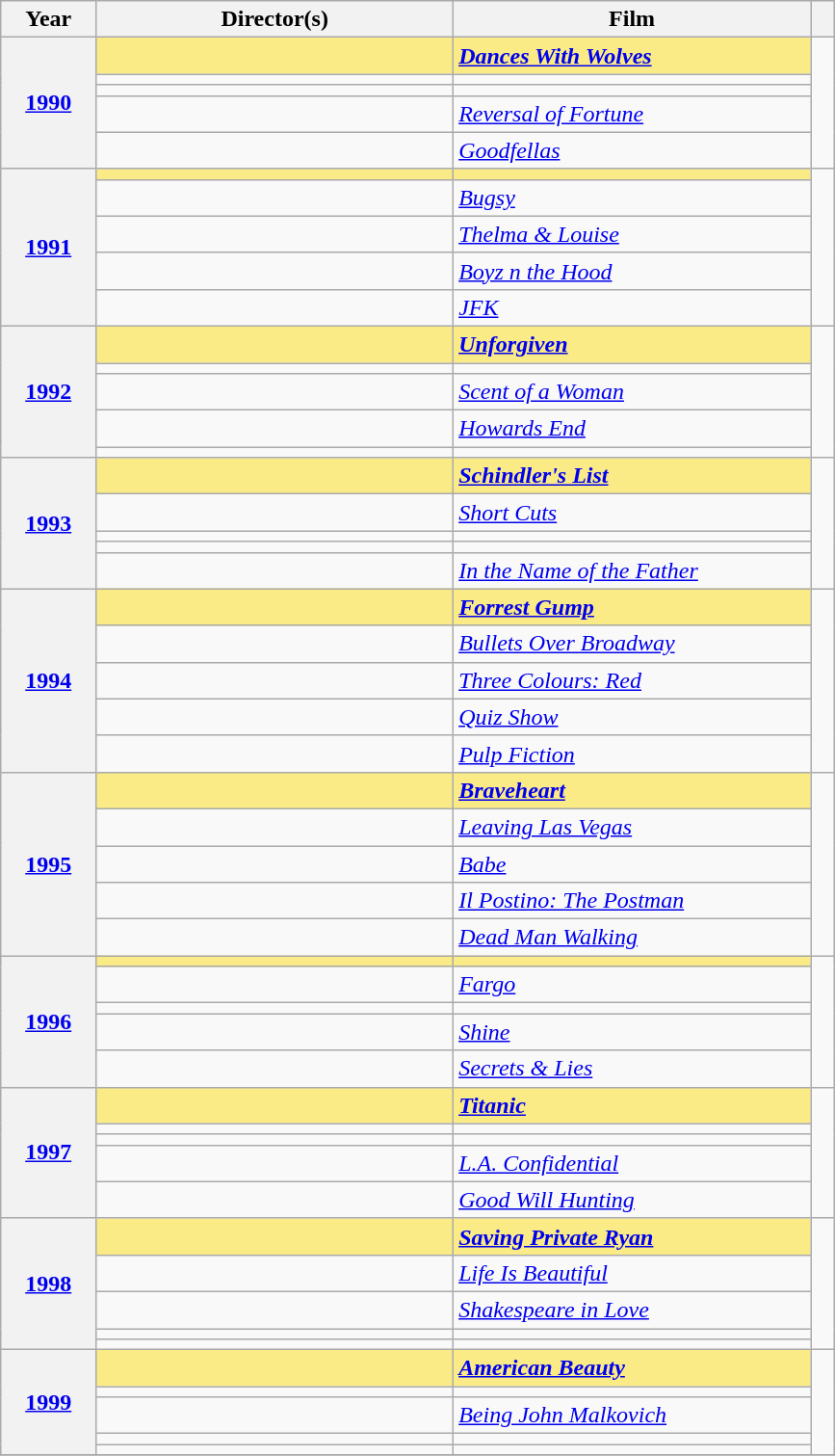<table class="wikitable sortable">
<tr>
<th scope="col" style="width:8%;">Year</th>
<th scope="col" style="width:30%;">Director(s)</th>
<th scope="col" style="width:30%;">Film</th>
<th scope="col" style="width:2%;"></th>
</tr>
<tr>
<th scope="row" rowspan=5 style="text-align:center;"><a href='#'>1990</a><br></th>
<td style="background:#FAEB86;"><strong></strong></td>
<td style="background:#FAEB86;"><strong><em><a href='#'>Dances With Wolves</a></em></strong></td>
<td rowspan="5"></td>
</tr>
<tr>
<td></td>
<td></td>
</tr>
<tr>
<td></td>
<td></td>
</tr>
<tr>
<td></td>
<td><em><a href='#'>Reversal of Fortune</a></em></td>
</tr>
<tr>
<td></td>
<td><em><a href='#'>Goodfellas</a></em></td>
</tr>
<tr>
<th scope="row" rowspan=5 style="text-align:center;"><a href='#'>1991</a><br></th>
<td style="background:#FAEB86;"><strong></strong></td>
<td style="background:#FAEB86;"><strong></strong></td>
<td rowspan="5"></td>
</tr>
<tr>
<td></td>
<td><em><a href='#'>Bugsy</a></em></td>
</tr>
<tr>
<td></td>
<td><em><a href='#'>Thelma & Louise</a></em></td>
</tr>
<tr>
<td></td>
<td><em><a href='#'>Boyz n the Hood</a></em></td>
</tr>
<tr>
<td></td>
<td><em><a href='#'>JFK</a></em></td>
</tr>
<tr>
<th scope="row" rowspan=5 style="text-align:center;"><a href='#'>1992</a><br></th>
<td style="background:#FAEB86;"><strong></strong></td>
<td style="background:#FAEB86;"><strong><em><a href='#'>Unforgiven</a></em></strong></td>
<td rowspan="5"></td>
</tr>
<tr>
<td></td>
<td></td>
</tr>
<tr>
<td></td>
<td><em><a href='#'>Scent of a Woman</a></em></td>
</tr>
<tr>
<td></td>
<td><em><a href='#'>Howards End</a></em></td>
</tr>
<tr>
<td></td>
<td></td>
</tr>
<tr>
<th scope="row" rowspan=5 style="text-align:center;"><a href='#'>1993</a><br></th>
<td style="background:#FAEB86;"><strong></strong></td>
<td style="background:#FAEB86;"><strong><em><a href='#'>Schindler's List</a></em></strong></td>
<td rowspan="5"></td>
</tr>
<tr>
<td></td>
<td><em><a href='#'>Short Cuts</a></em></td>
</tr>
<tr>
<td></td>
<td></td>
</tr>
<tr>
<td></td>
<td></td>
</tr>
<tr>
<td></td>
<td><em><a href='#'>In the Name of the Father</a></em></td>
</tr>
<tr>
<th scope="row" rowspan=5 style="text-align:center;"><a href='#'>1994</a><br></th>
<td style="background:#FAEB86;"><strong></strong></td>
<td style="background:#FAEB86;"><strong><em><a href='#'>Forrest Gump</a></em></strong></td>
<td rowspan="5"></td>
</tr>
<tr>
<td></td>
<td><em><a href='#'>Bullets Over Broadway</a></em></td>
</tr>
<tr>
<td></td>
<td><em><a href='#'>Three Colours: Red</a></em></td>
</tr>
<tr>
<td></td>
<td><em><a href='#'>Quiz Show</a></em></td>
</tr>
<tr>
<td></td>
<td><em><a href='#'>Pulp Fiction</a></em></td>
</tr>
<tr>
<th scope="row" rowspan=5 style="text-align:center;"><a href='#'>1995</a><br></th>
<td style="background:#FAEB86;"><strong></strong></td>
<td style="background:#FAEB86;"><strong><em><a href='#'>Braveheart</a></em></strong></td>
<td rowspan="5"></td>
</tr>
<tr>
<td></td>
<td><em><a href='#'>Leaving Las Vegas</a></em></td>
</tr>
<tr>
<td></td>
<td><em><a href='#'>Babe</a></em></td>
</tr>
<tr>
<td></td>
<td><em><a href='#'>Il Postino: The Postman</a></em></td>
</tr>
<tr>
<td></td>
<td><em><a href='#'>Dead Man Walking</a></em></td>
</tr>
<tr>
<th scope="row" rowspan=5 style="text-align:center;"><a href='#'>1996</a><br></th>
<td style="background:#FAEB86;"><strong></strong></td>
<td style="background:#FAEB86;"><strong></strong></td>
<td rowspan="5"></td>
</tr>
<tr>
<td></td>
<td><em><a href='#'>Fargo</a></em></td>
</tr>
<tr>
<td></td>
<td></td>
</tr>
<tr>
<td></td>
<td><em><a href='#'>Shine</a></em></td>
</tr>
<tr>
<td></td>
<td><em><a href='#'>Secrets & Lies</a></em></td>
</tr>
<tr>
<th scope="row" rowspan=5 style="text-align:center;"><a href='#'>1997</a><br></th>
<td style="background:#FAEB86;"><strong></strong></td>
<td style="background:#FAEB86;"><strong><em><a href='#'>Titanic</a></em></strong></td>
<td rowspan="5"></td>
</tr>
<tr>
<td></td>
<td></td>
</tr>
<tr>
<td></td>
<td></td>
</tr>
<tr>
<td></td>
<td><em><a href='#'>L.A. Confidential</a></em></td>
</tr>
<tr>
<td></td>
<td><em><a href='#'>Good Will Hunting</a></em></td>
</tr>
<tr>
<th scope="row" rowspan=5 style="text-align:center;"><a href='#'>1998</a><br></th>
<td style="background:#FAEB86;"><strong></strong></td>
<td style="background:#FAEB86;"><strong><em><a href='#'>Saving Private Ryan</a></em></strong></td>
<td rowspan="5"></td>
</tr>
<tr>
<td></td>
<td><em><a href='#'>Life Is Beautiful</a></em></td>
</tr>
<tr>
<td></td>
<td><em><a href='#'>Shakespeare in Love</a></em></td>
</tr>
<tr>
<td></td>
<td></td>
</tr>
<tr>
<td></td>
<td></td>
</tr>
<tr>
<th scope="row" rowspan=5 style="text-align:center;"><a href='#'>1999</a><br></th>
<td style="background:#FAEB86;"><strong></strong></td>
<td style="background:#FAEB86;"><strong><em><a href='#'>American Beauty</a></em></strong></td>
<td rowspan="5"></td>
</tr>
<tr>
<td></td>
<td></td>
</tr>
<tr>
<td></td>
<td><em><a href='#'>Being John Malkovich</a></em></td>
</tr>
<tr>
<td></td>
<td></td>
</tr>
<tr>
<td></td>
<td></td>
</tr>
<tr>
</tr>
</table>
